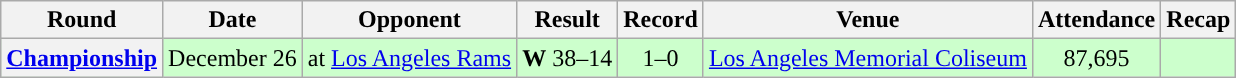<table class="wikitable" style="text-align:center">
<tr>
<th>Round</th>
<th>Date</th>
<th>Opponent</th>
<th>Result</th>
<th>Record</th>
<th>Venue</th>
<th>Attendance</th>
<th>Recap</th>
</tr>
<tr style="background:#cfc">
<th><a href='#'>Championship</a></th>
<td>December 26</td>
<td>at <a href='#'>Los Angeles Rams</a></td>
<td><strong>W</strong> 38–14</td>
<td>1–0</td>
<td><a href='#'>Los Angeles Memorial Coliseum</a></td>
<td>87,695</td>
<td></td>
</tr>
</table>
